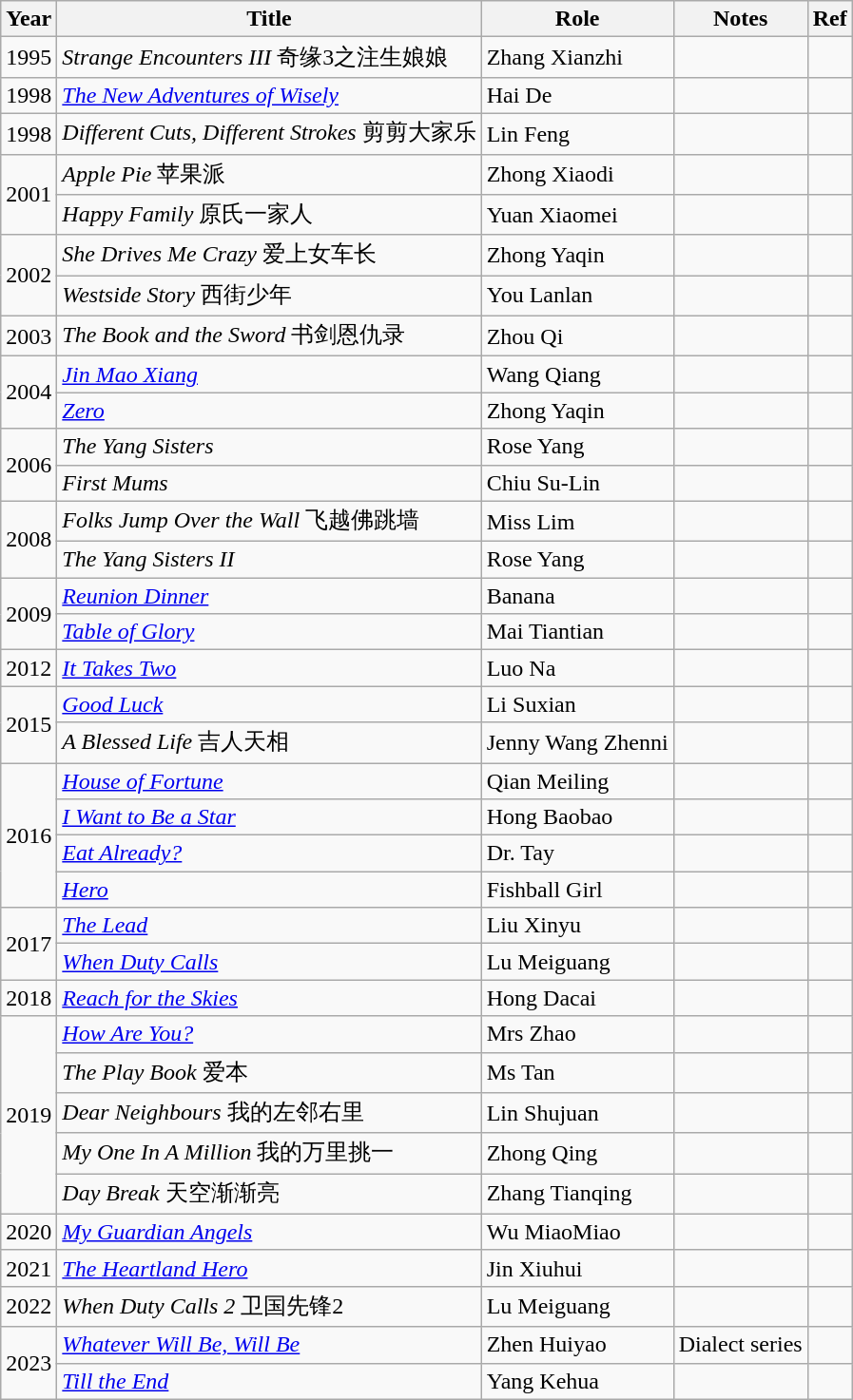<table class="wikitable sortable">
<tr>
<th>Year</th>
<th>Title</th>
<th>Role</th>
<th class="unsortable">Notes</th>
<th class="unsortable">Ref</th>
</tr>
<tr>
<td>1995</td>
<td><em>Strange Encounters III</em>  奇缘3之注生娘娘</td>
<td>Zhang Xianzhi</td>
<td></td>
<td></td>
</tr>
<tr>
<td>1998</td>
<td><em><a href='#'>The New Adventures of Wisely</a></em></td>
<td>Hai De</td>
<td></td>
<td></td>
</tr>
<tr>
<td>1998</td>
<td><em>Different Cuts, Different Strokes</em> 剪剪大家乐</td>
<td>Lin Feng</td>
<td></td>
<td></td>
</tr>
<tr>
<td rowspan="2">2001</td>
<td><em>Apple Pie</em> 苹果派</td>
<td>Zhong Xiaodi</td>
<td></td>
<td></td>
</tr>
<tr>
<td><em>Happy Family</em> 原氏一家人</td>
<td>Yuan Xiaomei</td>
<td></td>
<td></td>
</tr>
<tr>
<td rowspan="2">2002</td>
<td><em>She Drives Me Crazy</em> 爱上女车长</td>
<td>Zhong Yaqin</td>
<td></td>
<td></td>
</tr>
<tr>
<td><em>Westside Story</em> 西街少年</td>
<td>You Lanlan</td>
<td></td>
<td></td>
</tr>
<tr>
<td>2003</td>
<td><em>The Book and the Sword</em> 书剑恩仇录</td>
<td>Zhou Qi</td>
<td></td>
<td></td>
</tr>
<tr>
<td rowspan="2">2004</td>
<td><em><a href='#'>Jin Mao Xiang</a></em></td>
<td>Wang Qiang</td>
<td></td>
<td></td>
</tr>
<tr>
<td><em><a href='#'>Zero</a></em></td>
<td>Zhong Yaqin</td>
<td></td>
<td></td>
</tr>
<tr>
<td rowspan="2">2006</td>
<td><em>The Yang Sisters</em></td>
<td>Rose Yang</td>
<td></td>
<td></td>
</tr>
<tr>
<td><em>First Mums</em></td>
<td>Chiu Su-Lin</td>
<td></td>
<td></td>
</tr>
<tr>
<td rowspan="2">2008</td>
<td><em>Folks Jump Over the Wall</em> 飞越佛跳墙</td>
<td>Miss Lim</td>
<td></td>
<td></td>
</tr>
<tr>
<td><em>The Yang Sisters II</em></td>
<td>Rose Yang</td>
<td></td>
<td></td>
</tr>
<tr>
<td rowspan="2">2009</td>
<td><em><a href='#'>Reunion Dinner</a></em></td>
<td>Banana</td>
<td></td>
<td></td>
</tr>
<tr>
<td><em><a href='#'>Table of Glory</a></em></td>
<td>Mai Tiantian</td>
<td></td>
<td></td>
</tr>
<tr>
<td>2012</td>
<td><em><a href='#'>It Takes Two</a></em></td>
<td>Luo Na</td>
<td></td>
<td></td>
</tr>
<tr>
<td rowspan="2">2015</td>
<td><em><a href='#'>Good Luck</a></em></td>
<td>Li Suxian</td>
<td></td>
<td></td>
</tr>
<tr>
<td><em>A Blessed Life</em> 吉人天相</td>
<td>Jenny Wang Zhenni</td>
<td></td>
<td></td>
</tr>
<tr>
<td rowspan="4">2016</td>
<td><em><a href='#'>House of Fortune</a></em></td>
<td>Qian Meiling</td>
<td></td>
<td></td>
</tr>
<tr>
<td><em><a href='#'>I Want to Be a Star</a></em></td>
<td>Hong Baobao</td>
<td></td>
<td></td>
</tr>
<tr>
<td><em><a href='#'>Eat Already?</a></em></td>
<td>Dr. Tay</td>
<td></td>
<td></td>
</tr>
<tr>
<td><em><a href='#'>Hero</a></em></td>
<td>Fishball Girl</td>
<td></td>
<td></td>
</tr>
<tr>
<td rowspan="2">2017</td>
<td><em><a href='#'>The Lead</a></em></td>
<td>Liu Xinyu</td>
<td></td>
<td></td>
</tr>
<tr>
<td><em><a href='#'>When Duty Calls</a></em></td>
<td>Lu Meiguang</td>
<td></td>
<td></td>
</tr>
<tr>
<td rowspan="1">2018</td>
<td><em><a href='#'>Reach for the Skies</a></em></td>
<td>Hong Dacai</td>
<td></td>
<td></td>
</tr>
<tr>
<td rowspan="5">2019</td>
<td><em><a href='#'>How Are You?</a></em></td>
<td>Mrs Zhao</td>
<td></td>
<td></td>
</tr>
<tr>
<td><em>The Play Book</em> 爱本</td>
<td>Ms Tan</td>
<td></td>
<td></td>
</tr>
<tr>
<td><em>Dear Neighbours</em> 我的左邻右里</td>
<td>Lin Shujuan</td>
<td></td>
<td></td>
</tr>
<tr>
<td><em>My One In A Million</em> 我的万里挑一</td>
<td>Zhong Qing</td>
<td></td>
<td></td>
</tr>
<tr>
<td><em>Day Break</em> 天空渐渐亮</td>
<td>Zhang Tianqing</td>
<td></td>
<td></td>
</tr>
<tr>
<td>2020</td>
<td><em><a href='#'>My Guardian Angels</a></em></td>
<td>Wu MiaoMiao</td>
<td></td>
<td></td>
</tr>
<tr>
<td>2021</td>
<td><em><a href='#'>The Heartland Hero</a></em></td>
<td>Jin Xiuhui</td>
<td></td>
<td></td>
</tr>
<tr>
<td>2022</td>
<td><em>When Duty Calls 2</em> 卫国先锋2</td>
<td>Lu Meiguang</td>
<td></td>
<td></td>
</tr>
<tr>
<td rowspan="2">2023</td>
<td><em><a href='#'>Whatever Will Be, Will Be</a></em></td>
<td>Zhen Huiyao</td>
<td>Dialect series</td>
<td></td>
</tr>
<tr>
<td><em><a href='#'>Till the End</a></em></td>
<td>Yang Kehua</td>
<td></td>
<td></td>
</tr>
</table>
